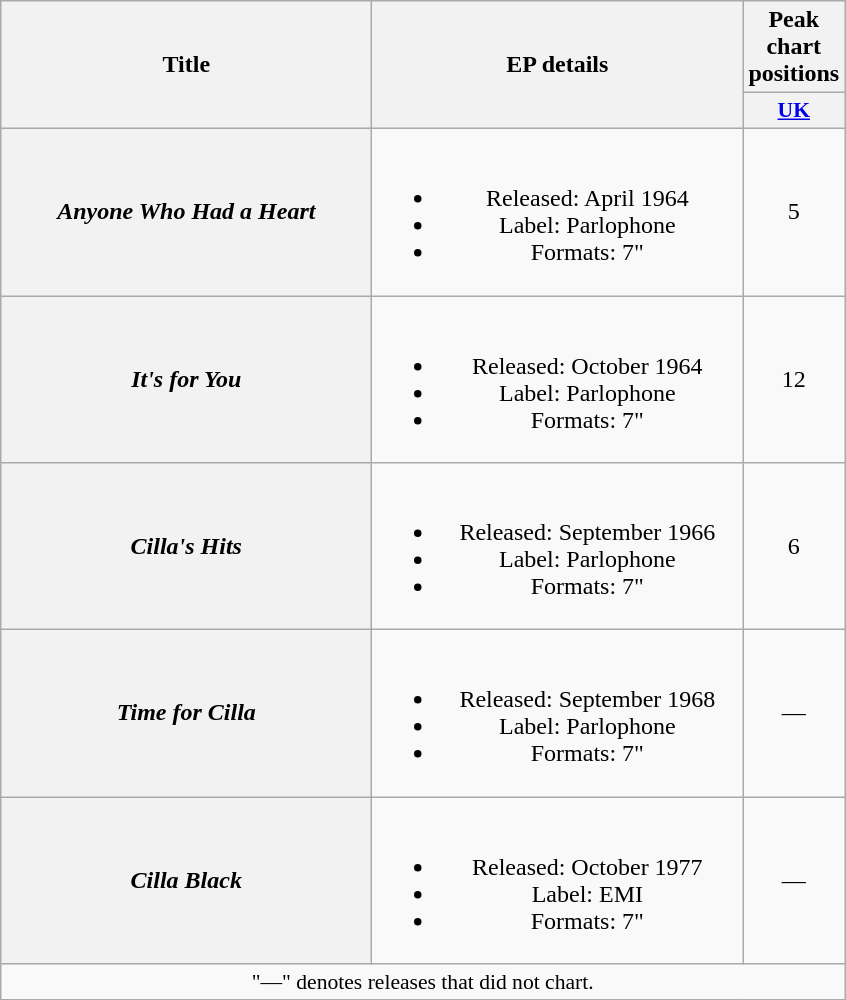<table class="wikitable plainrowheaders" style="text-align:center;">
<tr>
<th rowspan="2" scope="col" style="width:15em;">Title</th>
<th rowspan="2" scope="col" style="width:15em;">EP details</th>
<th>Peak chart positions</th>
</tr>
<tr>
<th scope="col" style="width:2em;font-size:90%;"><a href='#'>UK</a><br></th>
</tr>
<tr>
<th scope="row"><em>Anyone Who Had a Heart</em></th>
<td><br><ul><li>Released: April 1964</li><li>Label: Parlophone</li><li>Formats: 7"</li></ul></td>
<td>5</td>
</tr>
<tr>
<th scope="row"><em>It's for You</em></th>
<td><br><ul><li>Released: October 1964</li><li>Label: Parlophone</li><li>Formats: 7"</li></ul></td>
<td>12</td>
</tr>
<tr>
<th scope="row"><em>Cilla's Hits</em></th>
<td><br><ul><li>Released: September 1966</li><li>Label: Parlophone</li><li>Formats: 7"</li></ul></td>
<td>6</td>
</tr>
<tr>
<th scope="row"><em>Time for Cilla</em></th>
<td><br><ul><li>Released: September 1968</li><li>Label: Parlophone</li><li>Formats: 7"</li></ul></td>
<td>—</td>
</tr>
<tr>
<th scope="row"><em>Cilla Black</em></th>
<td><br><ul><li>Released: October 1977</li><li>Label: EMI</li><li>Formats: 7"</li></ul></td>
<td>—</td>
</tr>
<tr>
<td colspan="3" style="font-size:90%">"—" denotes releases that did not chart.</td>
</tr>
</table>
